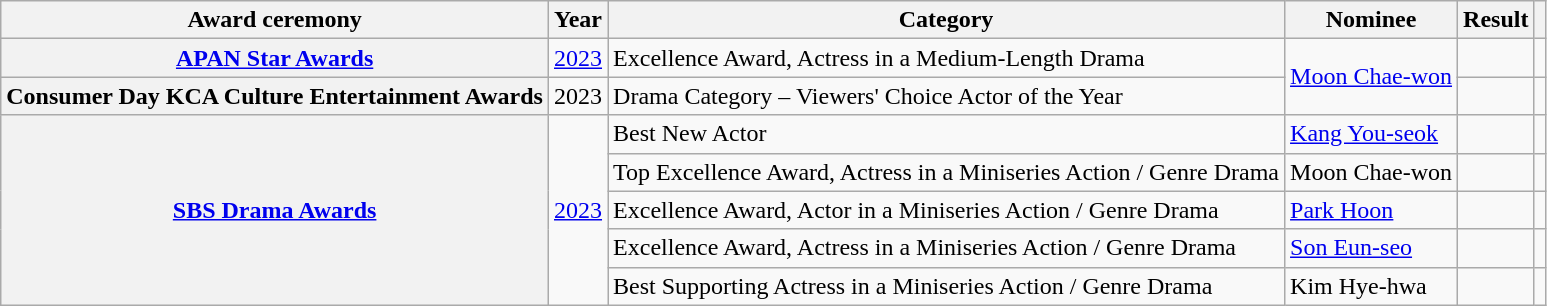<table class="wikitable plainrowheaders sortable">
<tr>
<th scope="col">Award ceremony</th>
<th scope="col">Year</th>
<th scope="col">Category</th>
<th scope="col">Nominee</th>
<th scope="col">Result</th>
<th scope="col" class="unsortable"></th>
</tr>
<tr>
<th scope="row"><a href='#'>APAN Star Awards</a></th>
<td style="text-align:center"><a href='#'>2023</a></td>
<td>Excellence Award, Actress in a Medium-Length Drama</td>
<td rowspan="2"><a href='#'>Moon Chae-won</a></td>
<td></td>
<td style="text-align:center"></td>
</tr>
<tr>
<th scope="row">Consumer Day KCA Culture Entertainment Awards</th>
<td style="text-align:center">2023</td>
<td>Drama Category – Viewers' Choice Actor of the Year</td>
<td></td>
<td style="text-align:center"></td>
</tr>
<tr>
<th scope="row" rowspan="5"><a href='#'>SBS Drama Awards</a></th>
<td style="text-align:center" rowspan="5"><a href='#'>2023</a></td>
<td>Best New Actor</td>
<td><a href='#'>Kang You-seok</a></td>
<td></td>
<td style="text-align:center"></td>
</tr>
<tr>
<td>Top Excellence Award, Actress in a Miniseries Action / Genre Drama</td>
<td>Moon Chae-won</td>
<td></td>
<td style="text-align:center"></td>
</tr>
<tr>
<td>Excellence Award, Actor in a Miniseries Action / Genre Drama</td>
<td><a href='#'>Park Hoon</a></td>
<td></td>
<td style="text-align:center"></td>
</tr>
<tr>
<td>Excellence Award, Actress in a Miniseries Action / Genre Drama</td>
<td><a href='#'>Son Eun-seo</a></td>
<td></td>
<td style="text-align:center"></td>
</tr>
<tr>
<td>Best Supporting Actress in a Miniseries Action / Genre Drama</td>
<td>Kim Hye-hwa</td>
<td></td>
<td style="text-align:center"></td>
</tr>
</table>
